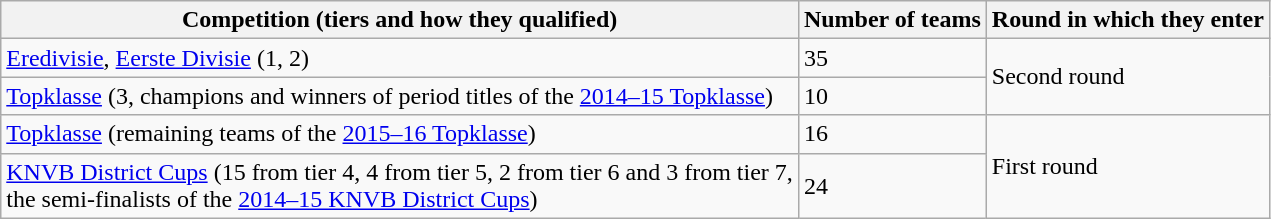<table class="wikitable">
<tr>
<th>Competition (tiers and how they qualified)</th>
<th>Number of teams</th>
<th>Round in which they enter</th>
</tr>
<tr>
<td><a href='#'>Eredivisie</a>, <a href='#'>Eerste Divisie</a> (1, 2)</td>
<td>35</td>
<td rowspan="2">Second round</td>
</tr>
<tr>
<td><a href='#'>Topklasse</a> (3, champions and winners of period titles of the <a href='#'>2014–15 Topklasse</a>)</td>
<td>10</td>
</tr>
<tr>
<td><a href='#'>Topklasse</a> (remaining teams of the <a href='#'>2015–16 Topklasse</a>)</td>
<td>16</td>
<td rowspan="2">First round</td>
</tr>
<tr>
<td><a href='#'>KNVB District Cups</a> (15 from tier 4, 4 from tier 5, 2 from tier 6 and 3 from tier 7,<br>the semi-finalists of the <a href='#'>2014–15 KNVB District Cups</a>)</td>
<td>24</td>
</tr>
</table>
